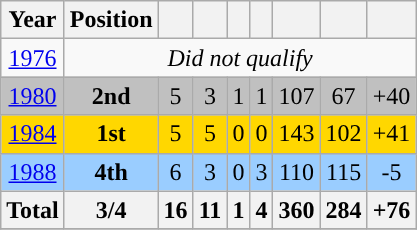<table class="wikitable" style="text-align: center;">
<tr>
<th>Year</th>
<th>Position</th>
<th></th>
<th></th>
<th></th>
<th></th>
<th></th>
<th></th>
<th></th>
</tr>
<tr>
<td> <a href='#'>1976</a></td>
<td colspan="9"><em>Did not qualify</em></td>
</tr>
<tr style="background:silver">
<td> <a href='#'>1980</a></td>
<td><strong>2nd</strong> </td>
<td>5</td>
<td>3</td>
<td>1</td>
<td>1</td>
<td>107</td>
<td>67</td>
<td>+40</td>
</tr>
<tr style="background:gold;">
<td> <a href='#'>1984</a></td>
<td><strong>1st</strong> </td>
<td>5</td>
<td>5</td>
<td>0</td>
<td>0</td>
<td>143</td>
<td>102</td>
<td>+41</td>
</tr>
<tr style="background:#9acdff">
<td> <a href='#'>1988</a></td>
<td><strong>4th</strong></td>
<td>6</td>
<td>3</td>
<td>0</td>
<td>3</td>
<td>110</td>
<td>115</td>
<td>-5</td>
</tr>
<tr>
<th>Total</th>
<th>3/4</th>
<th>16</th>
<th>11</th>
<th>1</th>
<th>4</th>
<th>360</th>
<th>284</th>
<th>+76</th>
</tr>
<tr>
</tr>
</table>
